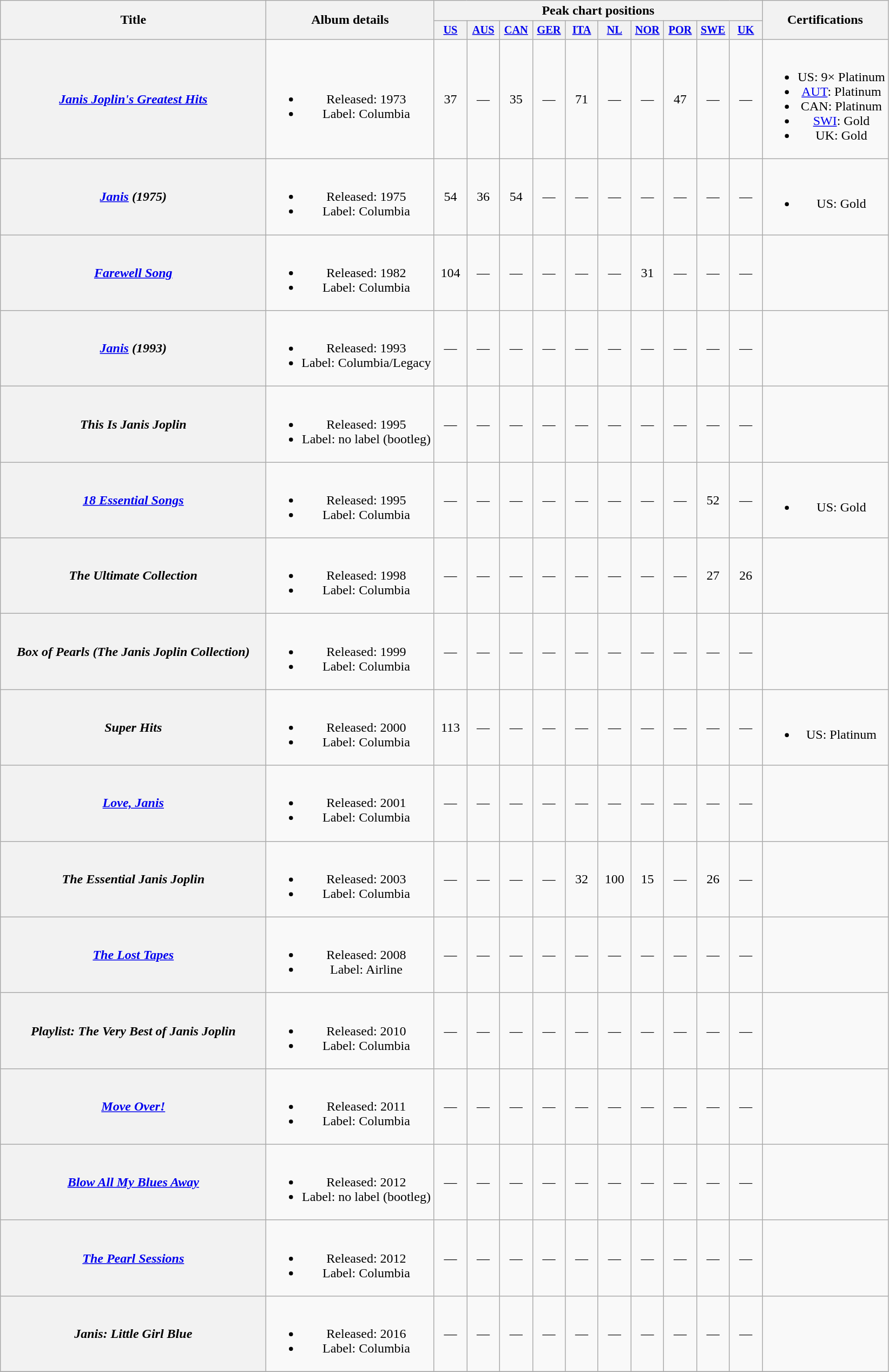<table class="wikitable plainrowheaders" style="text-align:center;">
<tr>
<th rowspan="2" style="width:20em;">Title</th>
<th rowspan="2">Album details</th>
<th colspan="10">Peak chart positions</th>
<th rowspan="2">Certifications</th>
</tr>
<tr>
<th scope="col" style="width:2.5em;font-size:85%"><a href='#'>US</a><br></th>
<th scope="col" style="width:2.5em;font-size:85%"><a href='#'>AUS</a><br></th>
<th scope="col" style="width:2.5em;font-size:85%"><a href='#'>CAN</a><br></th>
<th scope="col" style="width:2.5em;font-size:85%"><a href='#'>GER</a><br></th>
<th scope="col" style="width:2.5em;font-size:85%"><a href='#'>ITA</a><br></th>
<th scope="col" style="width:2.5em;font-size:85%"><a href='#'>NL</a><br></th>
<th scope="col" style="width:2.5em;font-size:85%"><a href='#'>NOR</a><br></th>
<th scope="col" style="width:2.5em;font-size:85%"><a href='#'>POR</a><br></th>
<th scope="col" style="width:2.5em;font-size:85%"><a href='#'>SWE</a><br></th>
<th scope="col" style="width:2.5em;font-size:85%"><a href='#'>UK</a><br></th>
</tr>
<tr>
<th scope="row"><em><a href='#'>Janis Joplin's Greatest Hits</a></em></th>
<td><br><ul><li>Released: 1973</li><li>Label: Columbia</li></ul></td>
<td>37</td>
<td>—</td>
<td>35</td>
<td>—</td>
<td>71</td>
<td>—</td>
<td>—</td>
<td>47</td>
<td>—</td>
<td>—</td>
<td><br><ul><li>US: 9× Platinum</li><li><a href='#'>AUT</a>: Platinum</li><li>CAN: Platinum</li><li><a href='#'>SWI</a>: Gold</li><li>UK: Gold</li></ul></td>
</tr>
<tr>
<th scope="row"><em><a href='#'>Janis</a> (1975)</em></th>
<td><br><ul><li>Released: 1975</li><li>Label: Columbia</li></ul></td>
<td>54</td>
<td>36</td>
<td>54</td>
<td>—</td>
<td>—</td>
<td>—</td>
<td>—</td>
<td>—</td>
<td>—</td>
<td>—</td>
<td><br><ul><li>US: Gold</li></ul></td>
</tr>
<tr>
<th scope="row"><em><a href='#'>Farewell Song</a></em></th>
<td><br><ul><li>Released: 1982</li><li>Label: Columbia</li></ul></td>
<td>104</td>
<td>—</td>
<td>—</td>
<td>—</td>
<td>—</td>
<td>—</td>
<td>31</td>
<td>—</td>
<td>—</td>
<td>—</td>
<td></td>
</tr>
<tr>
<th scope="row"><em><a href='#'>Janis</a> (1993)</em></th>
<td><br><ul><li>Released: 1993</li><li>Label: Columbia/Legacy</li></ul></td>
<td>—</td>
<td>—</td>
<td>—</td>
<td>—</td>
<td>—</td>
<td>—</td>
<td>—</td>
<td>—</td>
<td>—</td>
<td>—</td>
<td></td>
</tr>
<tr>
<th scope="row"><em>This Is Janis Joplin</em></th>
<td><br><ul><li>Released: 1995</li><li>Label: no label (bootleg)</li></ul></td>
<td>—</td>
<td>—</td>
<td>—</td>
<td>—</td>
<td>—</td>
<td>—</td>
<td>—</td>
<td>—</td>
<td>—</td>
<td>—</td>
<td></td>
</tr>
<tr>
<th scope="row"><em><a href='#'>18 Essential Songs</a></em></th>
<td><br><ul><li>Released: 1995</li><li>Label: Columbia</li></ul></td>
<td>—</td>
<td>—</td>
<td>—</td>
<td>—</td>
<td>—</td>
<td>—</td>
<td>—</td>
<td>—</td>
<td>52</td>
<td>—</td>
<td><br><ul><li>US: Gold</li></ul></td>
</tr>
<tr>
<th scope="row"><em>The Ultimate Collection</em></th>
<td><br><ul><li>Released: 1998</li><li>Label: Columbia</li></ul></td>
<td>—</td>
<td>—</td>
<td>—</td>
<td>—</td>
<td>—</td>
<td>—</td>
<td>—</td>
<td>—</td>
<td>27</td>
<td>26</td>
<td></td>
</tr>
<tr>
<th scope="row"><em>Box of Pearls (The Janis Joplin Collection)</em></th>
<td><br><ul><li>Released: 1999</li><li>Label: Columbia</li></ul></td>
<td>—</td>
<td>—</td>
<td>—</td>
<td>—</td>
<td>—</td>
<td>—</td>
<td>—</td>
<td>—</td>
<td>—</td>
<td>—</td>
<td></td>
</tr>
<tr>
<th scope="row"><em>Super Hits</em></th>
<td><br><ul><li>Released: 2000</li><li>Label: Columbia</li></ul></td>
<td>113</td>
<td>—</td>
<td>—</td>
<td>—</td>
<td>—</td>
<td>—</td>
<td>—</td>
<td>—</td>
<td>—</td>
<td>—</td>
<td><br><ul><li>US: Platinum</li></ul></td>
</tr>
<tr>
<th scope="row"><em><a href='#'>Love, Janis</a></em></th>
<td><br><ul><li>Released: 2001</li><li>Label: Columbia</li></ul></td>
<td>—</td>
<td>—</td>
<td>—</td>
<td>—</td>
<td>—</td>
<td>—</td>
<td>—</td>
<td>—</td>
<td>—</td>
<td>—</td>
<td></td>
</tr>
<tr>
<th scope="row"><em>The Essential Janis Joplin</em></th>
<td><br><ul><li>Released: 2003</li><li>Label: Columbia</li></ul></td>
<td>—</td>
<td>—</td>
<td>—</td>
<td>—</td>
<td>32</td>
<td>100</td>
<td>15</td>
<td>—</td>
<td>26</td>
<td>—</td>
<td></td>
</tr>
<tr>
<th scope="row"><em><a href='#'>The Lost Tapes</a></em><br></th>
<td><br><ul><li>Released: 2008</li><li>Label: Airline</li></ul></td>
<td>—</td>
<td>—</td>
<td>—</td>
<td>—</td>
<td>—</td>
<td>—</td>
<td>—</td>
<td>—</td>
<td>—</td>
<td>—</td>
<td></td>
</tr>
<tr>
<th scope="row"><em>Playlist: The Very Best of Janis Joplin</em></th>
<td><br><ul><li>Released: 2010</li><li>Label: Columbia</li></ul></td>
<td>—</td>
<td>—</td>
<td>—</td>
<td>—</td>
<td>—</td>
<td>—</td>
<td>—</td>
<td>—</td>
<td>—</td>
<td>—</td>
<td></td>
</tr>
<tr>
<th scope="row"><em><a href='#'>Move Over!</a></em></th>
<td><br><ul><li>Released: 2011</li><li>Label: Columbia</li></ul></td>
<td>—</td>
<td>—</td>
<td>—</td>
<td>—</td>
<td>—</td>
<td>—</td>
<td>—</td>
<td>—</td>
<td>—</td>
<td>—</td>
<td></td>
</tr>
<tr>
<th scope="row"><em><a href='#'>Blow All My Blues Away</a></em></th>
<td><br><ul><li>Released: 2012</li><li>Label: no label (bootleg)</li></ul></td>
<td>—</td>
<td>—</td>
<td>—</td>
<td>—</td>
<td>—</td>
<td>—</td>
<td>—</td>
<td>—</td>
<td>—</td>
<td>—</td>
<td></td>
</tr>
<tr>
<th scope="row"><em><a href='#'>The Pearl Sessions</a></em></th>
<td><br><ul><li>Released: 2012</li><li>Label: Columbia</li></ul></td>
<td>—</td>
<td>—</td>
<td>—</td>
<td>—</td>
<td>—</td>
<td>—</td>
<td>—</td>
<td>—</td>
<td>—</td>
<td>—</td>
<td></td>
</tr>
<tr>
<th scope="row"><em>Janis: Little Girl Blue</em><br></th>
<td><br><ul><li>Released: 2016</li><li>Label: Columbia</li></ul></td>
<td>—</td>
<td>—</td>
<td>—</td>
<td>—</td>
<td>—</td>
<td>—</td>
<td>—</td>
<td>—</td>
<td>—</td>
<td>—</td>
<td></td>
</tr>
<tr>
</tr>
</table>
